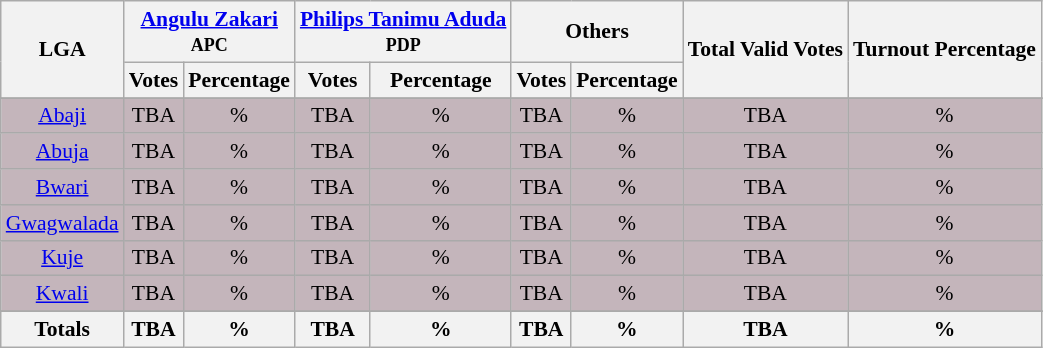<table class="wikitable sortable" style=" font-size: 90%">
<tr>
<th rowspan="2">LGA</th>
<th colspan="2"><a href='#'>Angulu Zakari</a><br><small>APC</small></th>
<th colspan="2"><a href='#'>Philips Tanimu Aduda</a><br><small>PDP</small></th>
<th colspan="2">Others</th>
<th rowspan="2">Total Valid Votes</th>
<th rowspan="2">Turnout Percentage</th>
</tr>
<tr>
<th>Votes</th>
<th>Percentage</th>
<th>Votes</th>
<th>Percentage</th>
<th>Votes</th>
<th>Percentage</th>
</tr>
<tr>
</tr>
<tr>
<td bgcolor=#c4b5bb align="center"><a href='#'>Abaji</a></td>
<td bgcolor=#c4b5bb align="center">TBA</td>
<td bgcolor=#c4b5bb align="center">%</td>
<td bgcolor=#c4b5bb align="center">TBA</td>
<td bgcolor=#c4b5bb align="center">%</td>
<td bgcolor=#c4b5bb align="center">TBA</td>
<td bgcolor=#c4b5bb align="center">%</td>
<td bgcolor=#c4b5bb align="center">TBA</td>
<td bgcolor=#c4b5bb align="center">%</td>
</tr>
<tr>
<td bgcolor=#c4b5bb align="center"><a href='#'>Abuja</a></td>
<td bgcolor=#c4b5bb align="center">TBA</td>
<td bgcolor=#c4b5bb align="center">%</td>
<td bgcolor=#c4b5bb align="center">TBA</td>
<td bgcolor=#c4b5bb align="center">%</td>
<td bgcolor=#c4b5bb align="center">TBA</td>
<td bgcolor=#c4b5bb align="center">%</td>
<td bgcolor=#c4b5bb align="center">TBA</td>
<td bgcolor=#c4b5bb align="center">%</td>
</tr>
<tr>
<td bgcolor=#c4b5bb align="center"><a href='#'>Bwari</a></td>
<td bgcolor=#c4b5bb align="center">TBA</td>
<td bgcolor=#c4b5bb align="center">%</td>
<td bgcolor=#c4b5bb align="center">TBA</td>
<td bgcolor=#c4b5bb align="center">%</td>
<td bgcolor=#c4b5bb align="center">TBA</td>
<td bgcolor=#c4b5bb align="center">%</td>
<td bgcolor=#c4b5bb align="center">TBA</td>
<td bgcolor=#c4b5bb align="center">%</td>
</tr>
<tr>
<td bgcolor=#c4b5bb align="center"><a href='#'>Gwagwalada</a></td>
<td bgcolor=#c4b5bb align="center">TBA</td>
<td bgcolor=#c4b5bb align="center">%</td>
<td bgcolor=#c4b5bb align="center">TBA</td>
<td bgcolor=#c4b5bb align="center">%</td>
<td bgcolor=#c4b5bb align="center">TBA</td>
<td bgcolor=#c4b5bb align="center">%</td>
<td bgcolor=#c4b5bb align="center">TBA</td>
<td bgcolor=#c4b5bb align="center">%</td>
</tr>
<tr>
<td bgcolor=#c4b5bb align="center"><a href='#'>Kuje</a></td>
<td bgcolor=#c4b5bb align="center">TBA</td>
<td bgcolor=#c4b5bb align="center">%</td>
<td bgcolor=#c4b5bb align="center">TBA</td>
<td bgcolor=#c4b5bb align="center">%</td>
<td bgcolor=#c4b5bb align="center">TBA</td>
<td bgcolor=#c4b5bb align="center">%</td>
<td bgcolor=#c4b5bb align="center">TBA</td>
<td bgcolor=#c4b5bb align="center">%</td>
</tr>
<tr>
<td bgcolor=#c4b5bb align="center"><a href='#'>Kwali</a></td>
<td bgcolor=#c4b5bb align="center">TBA</td>
<td bgcolor=#c4b5bb align="center">%</td>
<td bgcolor=#c4b5bb align="center">TBA</td>
<td bgcolor=#c4b5bb align="center">%</td>
<td bgcolor=#c4b5bb align="center">TBA</td>
<td bgcolor=#c4b5bb align="center">%</td>
<td bgcolor=#c4b5bb align="center">TBA</td>
<td bgcolor=#c4b5bb align="center">%</td>
</tr>
<tr>
</tr>
<tr>
<th>Totals</th>
<th>TBA</th>
<th>%</th>
<th>TBA</th>
<th>%</th>
<th>TBA</th>
<th>%</th>
<th>TBA</th>
<th>%</th>
</tr>
</table>
